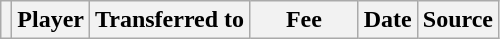<table class="wikitable plainrowheaders sortable">
<tr>
<th></th>
<th scope="col">Player</th>
<th>Transferred to</th>
<th style="width: 65px;">Fee</th>
<th scope="col">Date</th>
<th scope="col">Source</th>
</tr>
</table>
